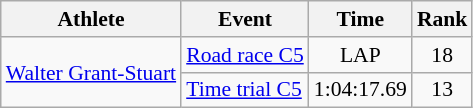<table class="wikitable" style="font-size:90%">
<tr>
<th>Athlete</th>
<th>Event</th>
<th>Time</th>
<th>Rank</th>
</tr>
<tr align="center">
<td rowspan="2" align="left"><a href='#'>Walter Grant-Stuart</a></td>
<td align="left"><a href='#'>Road race C5</a></td>
<td>LAP</td>
<td>18</td>
</tr>
<tr align="center">
<td align="left"><a href='#'>Time trial C5</a></td>
<td>1:04:17.69</td>
<td>13</td>
</tr>
</table>
